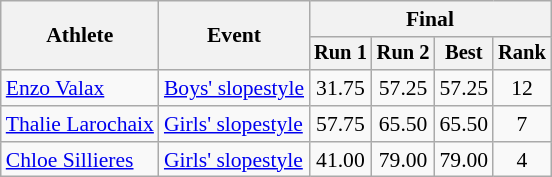<table class="wikitable" style="font-size:90%">
<tr>
<th rowspan=2>Athlete</th>
<th rowspan=2>Event</th>
<th colspan=5>Final</th>
</tr>
<tr style="font-size:95%">
<th>Run 1</th>
<th>Run 2</th>
<th>Best</th>
<th>Rank</th>
</tr>
<tr align=center>
<td align=left><a href='#'>Enzo Valax</a></td>
<td align=left><a href='#'>Boys' slopestyle</a></td>
<td>31.75</td>
<td>57.25</td>
<td>57.25</td>
<td>12</td>
</tr>
<tr align=center>
<td align=left><a href='#'>Thalie Larochaix</a></td>
<td align=left><a href='#'>Girls' slopestyle</a></td>
<td>57.75</td>
<td>65.50</td>
<td>65.50</td>
<td>7</td>
</tr>
<tr align=center>
<td align=left><a href='#'>Chloe Sillieres</a></td>
<td align=left><a href='#'>Girls' slopestyle</a></td>
<td>41.00</td>
<td>79.00</td>
<td>79.00</td>
<td>4</td>
</tr>
</table>
